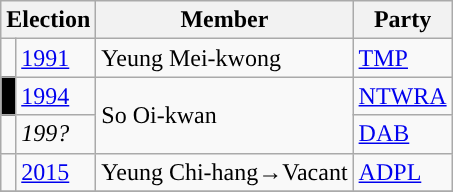<table class="wikitable">
<tr>
<th colspan="2">Election</th>
<th>Member</th>
<th>Party</th>
</tr>
<tr>
<td bgcolor=></td>
<td><a href='#'>1991</a></td>
<td>Yeung Mei-kwong</td>
<td><a href='#'>TMP</a></td>
</tr>
<tr>
<td bgcolor="black"></td>
<td><a href='#'>1994</a></td>
<td rowspan=2>So Oi-kwan</td>
<td><a href='#'>NTWRA</a></td>
</tr>
<tr>
<td style="color:inherit;background:"></td>
<td><em>199?</em></td>
<td><a href='#'>DAB</a></td>
</tr>
<tr>
<td style="color:inherit;background:"></td>
<td><a href='#'>2015</a></td>
<td>Yeung Chi-hang→Vacant</td>
<td><a href='#'>ADPL</a></td>
</tr>
<tr>
</tr>
</table>
